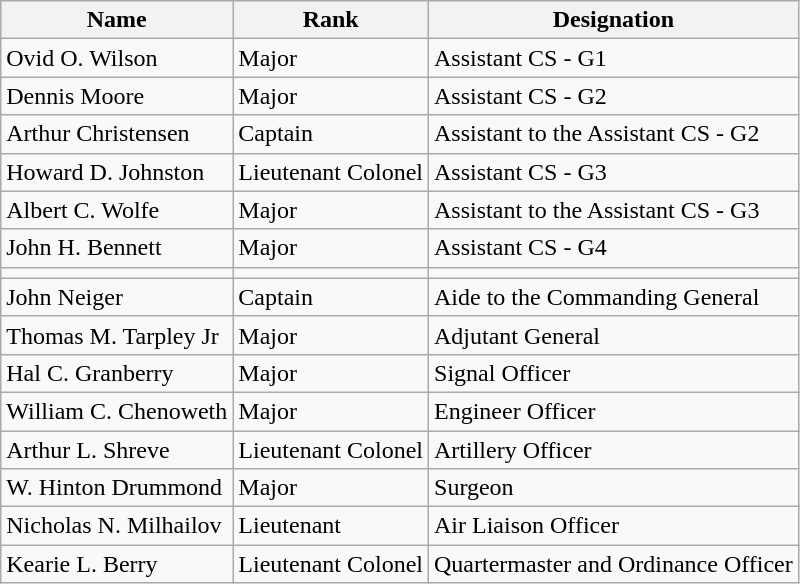<table class="wikitable">
<tr>
<th>Name</th>
<th>Rank</th>
<th>Designation</th>
</tr>
<tr>
<td>Ovid O. Wilson</td>
<td>Major</td>
<td>Assistant CS - G1</td>
</tr>
<tr>
<td>Dennis Moore</td>
<td>Major</td>
<td>Assistant CS - G2</td>
</tr>
<tr>
<td>Arthur Christensen</td>
<td>Captain</td>
<td>Assistant to the Assistant CS - G2</td>
</tr>
<tr>
<td>Howard D. Johnston</td>
<td>Lieutenant Colonel</td>
<td>Assistant CS - G3</td>
</tr>
<tr>
<td>Albert C. Wolfe</td>
<td>Major</td>
<td>Assistant to the Assistant CS - G3</td>
</tr>
<tr>
<td>John H. Bennett</td>
<td>Major</td>
<td>Assistant CS - G4</td>
</tr>
<tr>
<td></td>
<td></td>
<td></td>
</tr>
<tr>
<td>John Neiger</td>
<td>Captain</td>
<td>Aide to the Commanding General</td>
</tr>
<tr>
<td>Thomas M. Tarpley Jr</td>
<td>Major</td>
<td>Adjutant General</td>
</tr>
<tr>
<td>Hal C. Granberry</td>
<td>Major</td>
<td>Signal Officer</td>
</tr>
<tr>
<td>William C. Chenoweth</td>
<td>Major</td>
<td>Engineer Officer</td>
</tr>
<tr>
<td>Arthur L. Shreve</td>
<td>Lieutenant Colonel</td>
<td>Artillery Officer</td>
</tr>
<tr>
<td>W. Hinton Drummond</td>
<td>Major</td>
<td>Surgeon</td>
</tr>
<tr>
<td>Nicholas N. Milhailov</td>
<td>Lieutenant</td>
<td>Air Liaison Officer</td>
</tr>
<tr>
<td>Kearie L. Berry</td>
<td>Lieutenant Colonel</td>
<td>Quartermaster and Ordinance Officer</td>
</tr>
</table>
